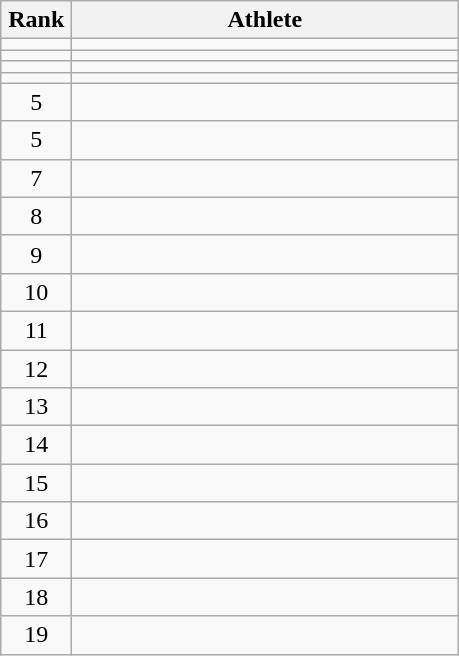<table class="wikitable" style="text-align: center;">
<tr>
<th width=40>Rank</th>
<th width=250>Athlete</th>
</tr>
<tr>
<td></td>
<td align="left"></td>
</tr>
<tr>
<td></td>
<td align="left"></td>
</tr>
<tr>
<td></td>
<td align="left"></td>
</tr>
<tr>
<td></td>
<td align="left"></td>
</tr>
<tr>
<td>5</td>
<td align="left"></td>
</tr>
<tr>
<td>5</td>
<td align="left"></td>
</tr>
<tr>
<td>7</td>
<td align="left"></td>
</tr>
<tr>
<td>8</td>
<td align="left"></td>
</tr>
<tr>
<td>9</td>
<td align="left"></td>
</tr>
<tr>
<td>10</td>
<td align="left"></td>
</tr>
<tr>
<td>11</td>
<td align="left"></td>
</tr>
<tr>
<td>12</td>
<td align="left"></td>
</tr>
<tr>
<td>13</td>
<td align="left"></td>
</tr>
<tr>
<td>14</td>
<td align="left"></td>
</tr>
<tr>
<td>15</td>
<td align="left"></td>
</tr>
<tr>
<td>16</td>
<td align="left"></td>
</tr>
<tr>
<td>17</td>
<td align="left"></td>
</tr>
<tr>
<td>18</td>
<td align="left"></td>
</tr>
<tr>
<td>19</td>
<td align="left"></td>
</tr>
</table>
